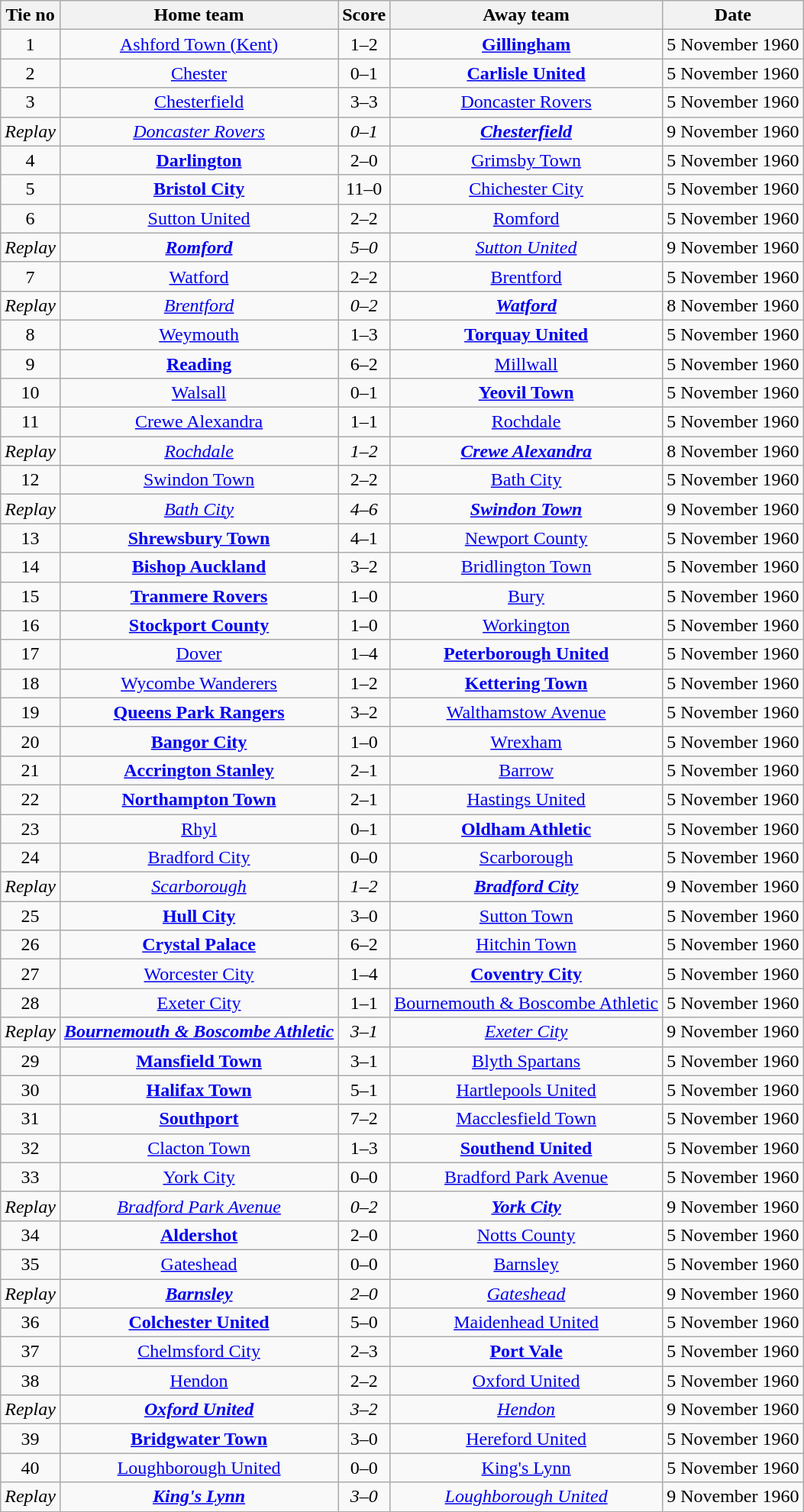<table class="wikitable" style="text-align: center">
<tr>
<th>Tie no</th>
<th>Home team</th>
<th>Score</th>
<th>Away team</th>
<th>Date</th>
</tr>
<tr>
<td>1</td>
<td><a href='#'>Ashford Town (Kent)</a></td>
<td>1–2</td>
<td><strong><a href='#'>Gillingham</a></strong></td>
<td>5 November 1960</td>
</tr>
<tr>
<td>2</td>
<td><a href='#'>Chester</a></td>
<td>0–1</td>
<td><strong><a href='#'>Carlisle United</a></strong></td>
<td>5 November 1960</td>
</tr>
<tr>
<td>3</td>
<td><a href='#'>Chesterfield</a></td>
<td>3–3</td>
<td><a href='#'>Doncaster Rovers</a></td>
<td>5 November 1960</td>
</tr>
<tr>
<td><em>Replay</em></td>
<td><em><a href='#'>Doncaster Rovers</a></em></td>
<td><em>0–1</em></td>
<td><strong><em><a href='#'>Chesterfield</a></em></strong></td>
<td>9 November 1960</td>
</tr>
<tr>
<td>4</td>
<td><strong><a href='#'>Darlington</a></strong></td>
<td>2–0</td>
<td><a href='#'>Grimsby Town</a></td>
<td>5 November 1960</td>
</tr>
<tr>
<td>5</td>
<td><strong><a href='#'>Bristol City</a></strong></td>
<td>11–0</td>
<td><a href='#'>Chichester City</a></td>
<td>5 November 1960</td>
</tr>
<tr>
<td>6</td>
<td><a href='#'>Sutton United</a></td>
<td>2–2</td>
<td><a href='#'>Romford</a></td>
<td>5 November 1960</td>
</tr>
<tr>
<td><em>Replay</em></td>
<td><strong><em><a href='#'>Romford</a></em></strong></td>
<td><em>5–0</em></td>
<td><em><a href='#'>Sutton United</a></em></td>
<td>9 November 1960</td>
</tr>
<tr>
<td>7</td>
<td><a href='#'>Watford</a></td>
<td>2–2</td>
<td><a href='#'>Brentford</a></td>
<td>5 November 1960</td>
</tr>
<tr>
<td><em>Replay</em></td>
<td><em><a href='#'>Brentford</a></em></td>
<td><em>0–2</em></td>
<td><strong><em><a href='#'>Watford</a></em></strong></td>
<td>8 November 1960</td>
</tr>
<tr>
<td>8</td>
<td><a href='#'>Weymouth</a></td>
<td>1–3</td>
<td><strong><a href='#'>Torquay United</a></strong></td>
<td>5 November 1960</td>
</tr>
<tr>
<td>9</td>
<td><strong><a href='#'>Reading</a></strong></td>
<td>6–2</td>
<td><a href='#'>Millwall</a></td>
<td>5 November 1960</td>
</tr>
<tr>
<td>10</td>
<td><a href='#'>Walsall</a></td>
<td>0–1</td>
<td><strong><a href='#'>Yeovil Town</a></strong></td>
<td>5 November 1960</td>
</tr>
<tr>
<td>11</td>
<td><a href='#'>Crewe Alexandra</a></td>
<td>1–1</td>
<td><a href='#'>Rochdale</a></td>
<td>5 November 1960</td>
</tr>
<tr>
<td><em>Replay</em></td>
<td><em><a href='#'>Rochdale</a></em></td>
<td><em>1–2</em></td>
<td><strong><em><a href='#'>Crewe Alexandra</a></em></strong></td>
<td>8 November 1960</td>
</tr>
<tr>
<td>12</td>
<td><a href='#'>Swindon Town</a></td>
<td>2–2</td>
<td><a href='#'>Bath City</a></td>
<td>5 November 1960</td>
</tr>
<tr>
<td><em>Replay</em></td>
<td><em><a href='#'>Bath City</a></em></td>
<td><em>4–6</em></td>
<td><strong><em><a href='#'>Swindon Town</a></em></strong></td>
<td>9 November 1960</td>
</tr>
<tr>
<td>13</td>
<td><strong><a href='#'>Shrewsbury Town</a></strong></td>
<td>4–1</td>
<td><a href='#'>Newport County</a></td>
<td>5 November 1960</td>
</tr>
<tr>
<td>14</td>
<td><strong><a href='#'>Bishop Auckland</a></strong></td>
<td>3–2</td>
<td><a href='#'>Bridlington Town</a></td>
<td>5 November 1960</td>
</tr>
<tr>
<td>15</td>
<td><strong><a href='#'>Tranmere Rovers</a></strong></td>
<td>1–0</td>
<td><a href='#'>Bury</a></td>
<td>5 November 1960</td>
</tr>
<tr>
<td>16</td>
<td><strong><a href='#'>Stockport County</a></strong></td>
<td>1–0</td>
<td><a href='#'>Workington</a></td>
<td>5 November 1960</td>
</tr>
<tr>
<td>17</td>
<td><a href='#'>Dover</a></td>
<td>1–4</td>
<td><strong><a href='#'>Peterborough United</a></strong></td>
<td>5 November 1960</td>
</tr>
<tr>
<td>18</td>
<td><a href='#'>Wycombe Wanderers</a></td>
<td>1–2</td>
<td><strong><a href='#'>Kettering Town</a></strong></td>
<td>5 November 1960</td>
</tr>
<tr>
<td>19</td>
<td><strong><a href='#'>Queens Park Rangers</a></strong></td>
<td>3–2</td>
<td><a href='#'>Walthamstow Avenue</a></td>
<td>5 November 1960</td>
</tr>
<tr>
<td>20</td>
<td><strong><a href='#'>Bangor City</a></strong></td>
<td>1–0</td>
<td><a href='#'>Wrexham</a></td>
<td>5 November 1960</td>
</tr>
<tr>
<td>21</td>
<td><strong><a href='#'>Accrington Stanley</a></strong></td>
<td>2–1</td>
<td><a href='#'>Barrow</a></td>
<td>5 November 1960</td>
</tr>
<tr>
<td>22</td>
<td><strong><a href='#'>Northampton Town</a></strong></td>
<td>2–1</td>
<td><a href='#'>Hastings United</a></td>
<td>5 November 1960</td>
</tr>
<tr>
<td>23</td>
<td><a href='#'>Rhyl</a></td>
<td>0–1</td>
<td><strong><a href='#'>Oldham Athletic</a></strong></td>
<td>5 November 1960</td>
</tr>
<tr>
<td>24</td>
<td><a href='#'>Bradford City</a></td>
<td>0–0</td>
<td><a href='#'>Scarborough</a></td>
<td>5 November 1960</td>
</tr>
<tr>
<td><em>Replay</em></td>
<td><em><a href='#'>Scarborough</a></em></td>
<td><em>1–2</em></td>
<td><strong><em><a href='#'>Bradford City</a></em></strong></td>
<td>9 November 1960</td>
</tr>
<tr>
<td>25</td>
<td><strong><a href='#'>Hull City</a></strong></td>
<td>3–0</td>
<td><a href='#'>Sutton Town</a></td>
<td>5 November 1960</td>
</tr>
<tr>
<td>26</td>
<td><strong><a href='#'>Crystal Palace</a></strong></td>
<td>6–2</td>
<td><a href='#'>Hitchin Town</a></td>
<td>5 November 1960</td>
</tr>
<tr>
<td>27</td>
<td><a href='#'>Worcester City</a></td>
<td>1–4</td>
<td><strong><a href='#'>Coventry City</a></strong></td>
<td>5 November 1960</td>
</tr>
<tr>
<td>28</td>
<td><a href='#'>Exeter City</a></td>
<td>1–1</td>
<td><a href='#'>Bournemouth & Boscombe Athletic</a></td>
<td>5 November 1960</td>
</tr>
<tr>
<td><em>Replay</em></td>
<td><strong><em><a href='#'>Bournemouth & Boscombe Athletic</a></em></strong></td>
<td><em>3–1</em></td>
<td><em><a href='#'>Exeter City</a></em></td>
<td>9 November 1960</td>
</tr>
<tr>
<td>29</td>
<td><strong><a href='#'>Mansfield Town</a></strong></td>
<td>3–1</td>
<td><a href='#'>Blyth Spartans</a></td>
<td>5 November 1960</td>
</tr>
<tr>
<td>30</td>
<td><strong><a href='#'>Halifax Town</a></strong></td>
<td>5–1</td>
<td><a href='#'>Hartlepools United</a></td>
<td>5 November 1960</td>
</tr>
<tr>
<td>31</td>
<td><strong><a href='#'>Southport</a></strong></td>
<td>7–2</td>
<td><a href='#'>Macclesfield Town</a></td>
<td>5 November 1960</td>
</tr>
<tr>
<td>32</td>
<td><a href='#'>Clacton Town</a></td>
<td>1–3</td>
<td><strong><a href='#'>Southend United</a></strong></td>
<td>5 November 1960</td>
</tr>
<tr>
<td>33</td>
<td><a href='#'>York City</a></td>
<td>0–0</td>
<td><a href='#'>Bradford Park Avenue</a></td>
<td>5 November 1960</td>
</tr>
<tr>
<td><em>Replay</em></td>
<td><em><a href='#'>Bradford Park Avenue</a></em></td>
<td><em>0–2</em></td>
<td><strong><em><a href='#'>York City</a></em></strong></td>
<td>9 November 1960</td>
</tr>
<tr>
<td>34</td>
<td><strong><a href='#'>Aldershot</a></strong></td>
<td>2–0</td>
<td><a href='#'>Notts County</a></td>
<td>5 November 1960</td>
</tr>
<tr>
<td>35</td>
<td><a href='#'>Gateshead</a></td>
<td>0–0</td>
<td><a href='#'>Barnsley</a></td>
<td>5 November 1960</td>
</tr>
<tr>
<td><em>Replay</em></td>
<td><strong><em><a href='#'>Barnsley</a></em></strong></td>
<td><em>2–0</em></td>
<td><em><a href='#'>Gateshead</a></em></td>
<td>9 November 1960</td>
</tr>
<tr>
<td>36</td>
<td><strong><a href='#'>Colchester United</a></strong></td>
<td>5–0</td>
<td><a href='#'>Maidenhead United</a></td>
<td>5 November 1960</td>
</tr>
<tr>
<td>37</td>
<td><a href='#'>Chelmsford City</a></td>
<td>2–3</td>
<td><strong><a href='#'>Port Vale</a></strong></td>
<td>5 November 1960</td>
</tr>
<tr>
<td>38</td>
<td><a href='#'>Hendon</a></td>
<td>2–2</td>
<td><a href='#'>Oxford United</a></td>
<td>5 November 1960</td>
</tr>
<tr>
<td><em>Replay</em></td>
<td><strong><em><a href='#'>Oxford United</a></em></strong></td>
<td><em>3–2</em></td>
<td><em><a href='#'>Hendon</a></em></td>
<td>9 November 1960</td>
</tr>
<tr>
<td>39</td>
<td><strong><a href='#'>Bridgwater Town</a></strong></td>
<td>3–0</td>
<td><a href='#'>Hereford United</a></td>
<td>5 November 1960</td>
</tr>
<tr>
<td>40</td>
<td><a href='#'>Loughborough United</a></td>
<td>0–0</td>
<td><a href='#'>King's Lynn</a></td>
<td>5 November 1960</td>
</tr>
<tr>
<td><em>Replay</em></td>
<td><strong><em><a href='#'>King's Lynn</a></em></strong></td>
<td><em>3–0</em></td>
<td><em><a href='#'>Loughborough United</a></em></td>
<td>9 November 1960</td>
</tr>
</table>
